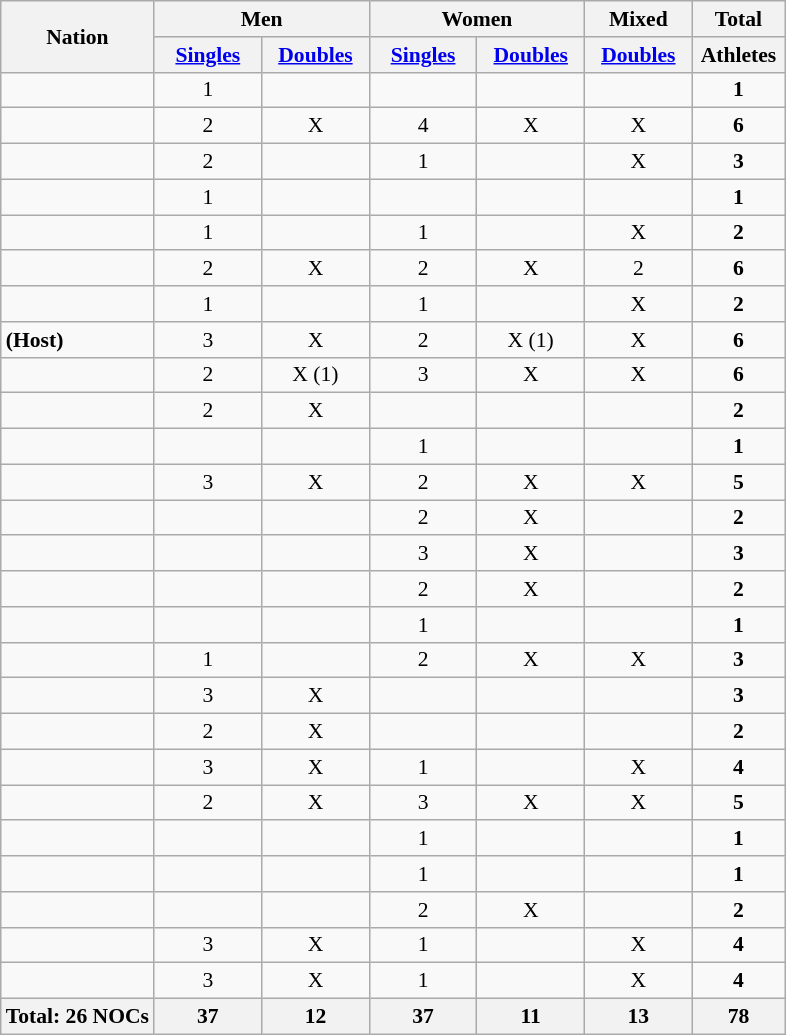<table class="wikitable" style="text-align:center; font-size:90%">
<tr>
<th rowspan="2" align="left">Nation</th>
<th colspan="2">Men</th>
<th colspan="2">Women</th>
<th>Mixed</th>
<th>Total</th>
</tr>
<tr>
<th width=65><a href='#'>Singles</a></th>
<th width=65><a href='#'>Doubles</a></th>
<th width=65><a href='#'>Singles</a></th>
<th width=65><a href='#'>Doubles</a></th>
<th width=65><a href='#'>Doubles</a></th>
<th width=55>Athletes</th>
</tr>
<tr>
<td align=left></td>
<td>1</td>
<td></td>
<td></td>
<td></td>
<td></td>
<td><strong>1</strong></td>
</tr>
<tr>
<td align=left></td>
<td>2</td>
<td>X</td>
<td>4</td>
<td>X</td>
<td>X</td>
<td><strong>6</strong></td>
</tr>
<tr>
<td align=left></td>
<td>2</td>
<td></td>
<td>1</td>
<td></td>
<td>X</td>
<td><strong>3</strong></td>
</tr>
<tr>
<td align=left></td>
<td>1</td>
<td></td>
<td></td>
<td></td>
<td></td>
<td><strong>1</strong></td>
</tr>
<tr>
<td align=left></td>
<td>1</td>
<td></td>
<td>1</td>
<td></td>
<td>X</td>
<td><strong>2</strong></td>
</tr>
<tr>
<td align=left></td>
<td>2</td>
<td>X</td>
<td>2</td>
<td>X</td>
<td>2</td>
<td><strong>6</strong></td>
</tr>
<tr>
<td align=left></td>
<td>1</td>
<td></td>
<td>1</td>
<td></td>
<td>X</td>
<td><strong>2</strong></td>
</tr>
<tr>
<td align=left><strong> (Host)</strong></td>
<td>3</td>
<td>X</td>
<td>2</td>
<td>X (1)</td>
<td>X</td>
<td><strong>6</strong></td>
</tr>
<tr>
<td align=left></td>
<td>2</td>
<td>X (1)</td>
<td>3</td>
<td>X</td>
<td>X</td>
<td><strong>6</strong></td>
</tr>
<tr>
<td align=left></td>
<td>2</td>
<td>X</td>
<td></td>
<td></td>
<td></td>
<td><strong>2</strong></td>
</tr>
<tr>
<td align=left></td>
<td></td>
<td></td>
<td>1</td>
<td></td>
<td></td>
<td><strong>1</strong></td>
</tr>
<tr>
<td align=left></td>
<td>3</td>
<td>X</td>
<td>2</td>
<td>X</td>
<td>X</td>
<td><strong>5</strong></td>
</tr>
<tr>
<td align=left></td>
<td></td>
<td></td>
<td>2</td>
<td>X</td>
<td></td>
<td><strong>2</strong></td>
</tr>
<tr>
<td align=left></td>
<td></td>
<td></td>
<td>3</td>
<td>X</td>
<td></td>
<td><strong>3</strong></td>
</tr>
<tr>
<td align=left></td>
<td></td>
<td></td>
<td>2</td>
<td>X</td>
<td></td>
<td><strong>2</strong></td>
</tr>
<tr>
<td align=left></td>
<td></td>
<td></td>
<td>1</td>
<td></td>
<td></td>
<td><strong>1</strong></td>
</tr>
<tr>
<td align=left></td>
<td>1</td>
<td></td>
<td>2</td>
<td>X</td>
<td>X</td>
<td><strong>3</strong></td>
</tr>
<tr>
<td align=left></td>
<td>3</td>
<td>X</td>
<td></td>
<td></td>
<td></td>
<td><strong>3</strong></td>
</tr>
<tr>
<td align=left></td>
<td>2</td>
<td>X</td>
<td></td>
<td></td>
<td></td>
<td><strong>2</strong></td>
</tr>
<tr>
<td align=left></td>
<td>3</td>
<td>X</td>
<td>1</td>
<td></td>
<td>X</td>
<td><strong>4</strong></td>
</tr>
<tr>
<td align=left></td>
<td>2</td>
<td>X</td>
<td>3</td>
<td>X</td>
<td>X</td>
<td><strong>5</strong></td>
</tr>
<tr>
<td align=left></td>
<td></td>
<td></td>
<td>1</td>
<td></td>
<td></td>
<td><strong>1</strong></td>
</tr>
<tr>
<td align=left></td>
<td></td>
<td></td>
<td>1</td>
<td></td>
<td></td>
<td><strong>1</strong></td>
</tr>
<tr>
<td align=left></td>
<td></td>
<td></td>
<td>2</td>
<td>X</td>
<td></td>
<td><strong>2</strong></td>
</tr>
<tr>
<td align=left></td>
<td>3</td>
<td>X</td>
<td>1</td>
<td></td>
<td>X</td>
<td><strong>4</strong></td>
</tr>
<tr>
<td align=left></td>
<td>3</td>
<td>X</td>
<td>1</td>
<td></td>
<td>X</td>
<td><strong>4</strong></td>
</tr>
<tr>
<th>Total: 26 NOCs</th>
<th>37</th>
<th>12</th>
<th>37</th>
<th>11</th>
<th>13</th>
<th>78</th>
</tr>
</table>
